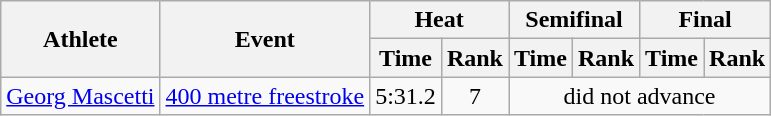<table class=wikitable>
<tr>
<th rowspan="2">Athlete</th>
<th rowspan="2">Event</th>
<th colspan="2">Heat</th>
<th colspan="2">Semifinal</th>
<th colspan="2">Final</th>
</tr>
<tr>
<th>Time</th>
<th>Rank</th>
<th>Time</th>
<th>Rank</th>
<th>Time</th>
<th>Rank</th>
</tr>
<tr align=center>
<td align=left><a href='#'>Georg Mascetti</a></td>
<td align=left><a href='#'>400 metre freestroke</a></td>
<td>5:31.2</td>
<td>7</td>
<td colspan=4>did not advance</td>
</tr>
</table>
